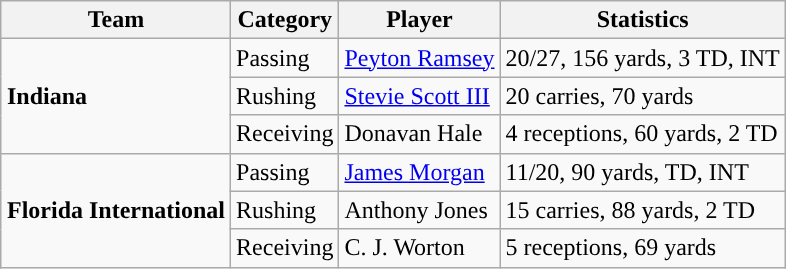<table class="wikitable" style="float: right;">
<tr>
<th>Team</th>
<th>Category</th>
<th>Player</th>
<th>Statistics</th>
</tr>
<tr>
<td rowspan=3><strong>Indiana</strong></td>
<td>Passing</td>
<td><a href='#'>Peyton Ramsey</a></td>
<td>20/27, 156 yards, 3 TD, INT</td>
</tr>
<tr>
<td>Rushing</td>
<td><a href='#'>Stevie Scott III</a></td>
<td>20 carries, 70 yards</td>
</tr>
<tr>
<td>Receiving</td>
<td>Donavan Hale</td>
<td>4 receptions, 60 yards, 2 TD</td>
</tr>
<tr>
<td rowspan=3><strong>Florida International</strong></td>
<td>Passing</td>
<td><a href='#'>James Morgan</a></td>
<td>11/20, 90 yards, TD, INT</td>
</tr>
<tr>
<td>Rushing</td>
<td>Anthony Jones</td>
<td>15 carries, 88 yards, 2 TD</td>
</tr>
<tr>
<td>Receiving</td>
<td>C. J. Worton</td>
<td>5 receptions, 69 yards</td>
</tr>
</table>
